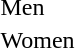<table>
<tr>
<td>Men</td>
<td></td>
<td></td>
<td></td>
</tr>
<tr>
<td>Women</td>
<td></td>
<td></td>
<td></td>
</tr>
</table>
